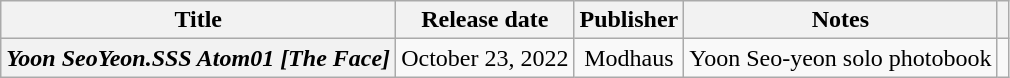<table class="wikitable plainrowheaders" style="text-align:center">
<tr>
<th scope="col">Title</th>
<th scope="col">Release date</th>
<th scope="col">Publisher</th>
<th scope="col">Notes</th>
<th scope="col"></th>
</tr>
<tr>
<th scope="row"><em>Yoon SeoYeon.SSS Atom01 [The Face]</em></th>
<td>October 23, 2022</td>
<td>Modhaus</td>
<td>Yoon Seo-yeon solo photobook</td>
<td></td>
</tr>
</table>
